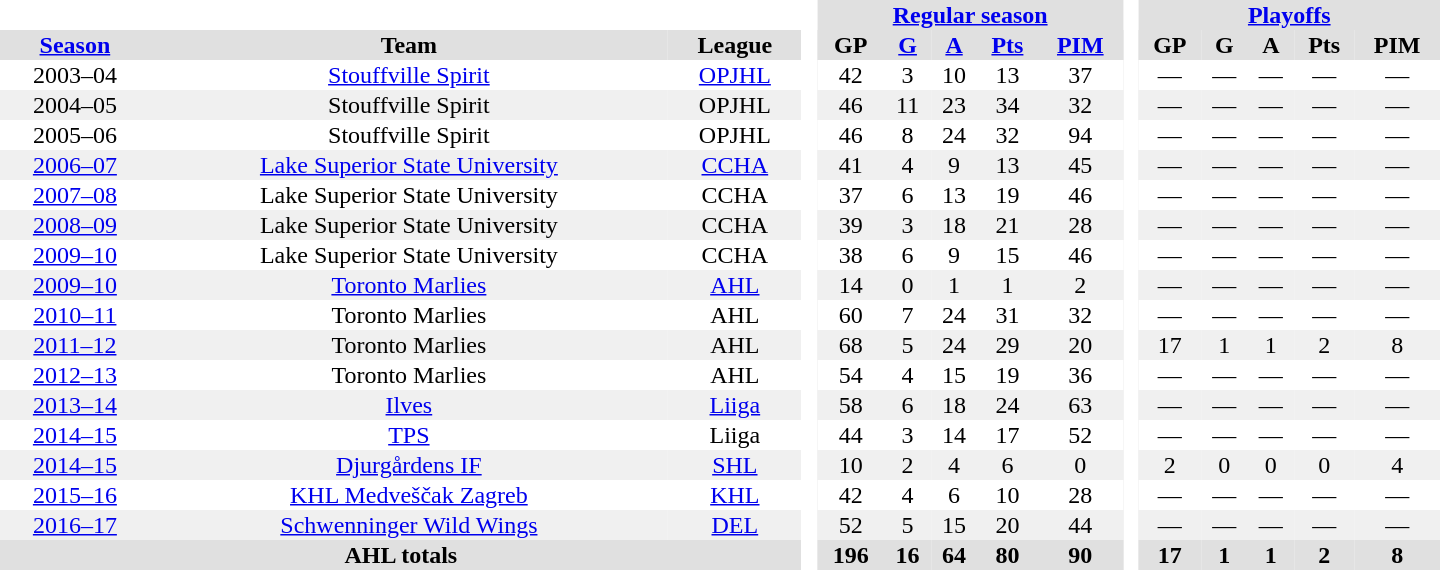<table border="0" cellpadding="1" cellspacing="0" style="text-align:center; width:60em;">
<tr style="background:#e0e0e0;">
<th colspan="3" bgcolor="#ffffff"> </th>
<th rowspan="99" bgcolor="#ffffff"> </th>
<th colspan="5"><a href='#'>Regular season</a></th>
<th rowspan="99" bgcolor="#ffffff"> </th>
<th colspan="5"><a href='#'>Playoffs</a></th>
</tr>
<tr style="background:#e0e0e0;">
<th><a href='#'>Season</a></th>
<th>Team</th>
<th>League</th>
<th>GP</th>
<th><a href='#'>G</a></th>
<th><a href='#'>A</a></th>
<th><a href='#'>Pts</a></th>
<th><a href='#'>PIM</a></th>
<th>GP</th>
<th>G</th>
<th>A</th>
<th>Pts</th>
<th>PIM</th>
</tr>
<tr>
<td>2003–04</td>
<td><a href='#'>Stouffville Spirit</a></td>
<td><a href='#'>OPJHL</a></td>
<td>42</td>
<td>3</td>
<td>10</td>
<td>13</td>
<td>37</td>
<td>—</td>
<td>—</td>
<td>—</td>
<td>—</td>
<td>—</td>
</tr>
<tr style="background:#f0f0f0;">
<td>2004–05</td>
<td>Stouffville Spirit</td>
<td>OPJHL</td>
<td>46</td>
<td>11</td>
<td>23</td>
<td>34</td>
<td>32</td>
<td>—</td>
<td>—</td>
<td>—</td>
<td>—</td>
<td>—</td>
</tr>
<tr style="background:#ffffff;">
<td>2005–06</td>
<td>Stouffville Spirit</td>
<td>OPJHL</td>
<td>46</td>
<td>8</td>
<td>24</td>
<td>32</td>
<td>94</td>
<td>—</td>
<td>—</td>
<td>—</td>
<td>—</td>
<td>—</td>
</tr>
<tr style="background:#f0f0f0;">
<td><a href='#'>2006–07</a></td>
<td><a href='#'>Lake Superior State University</a></td>
<td><a href='#'>CCHA</a></td>
<td>41</td>
<td>4</td>
<td>9</td>
<td>13</td>
<td>45</td>
<td>—</td>
<td>—</td>
<td>—</td>
<td>—</td>
<td>—</td>
</tr>
<tr style="background:#ffffff;">
<td><a href='#'>2007–08</a></td>
<td>Lake Superior State University</td>
<td>CCHA</td>
<td>37</td>
<td>6</td>
<td>13</td>
<td>19</td>
<td>46</td>
<td>—</td>
<td>—</td>
<td>—</td>
<td>—</td>
<td>—</td>
</tr>
<tr style="background:#f0f0f0;">
<td><a href='#'>2008–09</a></td>
<td>Lake Superior State University</td>
<td>CCHA</td>
<td>39</td>
<td>3</td>
<td>18</td>
<td>21</td>
<td>28</td>
<td>—</td>
<td>—</td>
<td>—</td>
<td>—</td>
<td>—</td>
</tr>
<tr style="background:#ffffff;">
<td><a href='#'>2009–10</a></td>
<td>Lake Superior State University</td>
<td>CCHA</td>
<td>38</td>
<td>6</td>
<td>9</td>
<td>15</td>
<td>46</td>
<td>—</td>
<td>—</td>
<td>—</td>
<td>—</td>
<td>—</td>
</tr>
<tr style="background:#f0f0f0;">
<td><a href='#'>2009–10</a></td>
<td><a href='#'>Toronto Marlies</a></td>
<td><a href='#'>AHL</a></td>
<td>14</td>
<td>0</td>
<td>1</td>
<td>1</td>
<td>2</td>
<td>—</td>
<td>—</td>
<td>—</td>
<td>—</td>
<td>—</td>
</tr>
<tr>
<td><a href='#'>2010–11</a></td>
<td>Toronto Marlies</td>
<td>AHL</td>
<td>60</td>
<td>7</td>
<td>24</td>
<td>31</td>
<td>32</td>
<td>—</td>
<td>—</td>
<td>—</td>
<td>—</td>
<td>—</td>
</tr>
<tr style="background:#f0f0f0;">
<td><a href='#'>2011–12</a></td>
<td>Toronto Marlies</td>
<td>AHL</td>
<td>68</td>
<td>5</td>
<td>24</td>
<td>29</td>
<td>20</td>
<td>17</td>
<td>1</td>
<td>1</td>
<td>2</td>
<td>8</td>
</tr>
<tr>
<td><a href='#'>2012–13</a></td>
<td>Toronto Marlies</td>
<td>AHL</td>
<td>54</td>
<td>4</td>
<td>15</td>
<td>19</td>
<td>36</td>
<td>—</td>
<td>—</td>
<td>—</td>
<td>—</td>
<td>—</td>
</tr>
<tr style="background:#f0f0f0;">
<td><a href='#'>2013–14</a></td>
<td><a href='#'>Ilves</a></td>
<td><a href='#'>Liiga</a></td>
<td>58</td>
<td>6</td>
<td>18</td>
<td>24</td>
<td>63</td>
<td>—</td>
<td>—</td>
<td>—</td>
<td>—</td>
<td>—</td>
</tr>
<tr>
<td><a href='#'>2014–15</a></td>
<td><a href='#'>TPS</a></td>
<td>Liiga</td>
<td>44</td>
<td>3</td>
<td>14</td>
<td>17</td>
<td>52</td>
<td>—</td>
<td>—</td>
<td>—</td>
<td>—</td>
<td>—</td>
</tr>
<tr style="background:#f0f0f0;">
<td><a href='#'>2014–15</a></td>
<td><a href='#'>Djurgårdens IF</a></td>
<td><a href='#'>SHL</a></td>
<td>10</td>
<td>2</td>
<td>4</td>
<td>6</td>
<td>0</td>
<td>2</td>
<td>0</td>
<td>0</td>
<td>0</td>
<td>4</td>
</tr>
<tr>
<td><a href='#'>2015–16</a></td>
<td><a href='#'>KHL Medveščak Zagreb</a></td>
<td><a href='#'>KHL</a></td>
<td>42</td>
<td>4</td>
<td>6</td>
<td>10</td>
<td>28</td>
<td>—</td>
<td>—</td>
<td>—</td>
<td>—</td>
<td>—</td>
</tr>
<tr style="background:#f0f0f0;">
<td><a href='#'>2016–17</a></td>
<td><a href='#'>Schwenninger Wild Wings</a></td>
<td><a href='#'>DEL</a></td>
<td>52</td>
<td>5</td>
<td>15</td>
<td>20</td>
<td>44</td>
<td>—</td>
<td>—</td>
<td>—</td>
<td>—</td>
<td>—</td>
</tr>
<tr style="background:#e0e0e0;">
<th colspan="3">AHL totals</th>
<th>196</th>
<th>16</th>
<th>64</th>
<th>80</th>
<th>90</th>
<th>17</th>
<th>1</th>
<th>1</th>
<th>2</th>
<th>8</th>
</tr>
</table>
